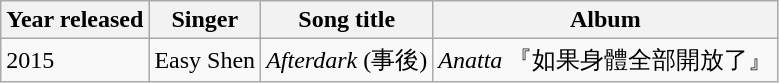<table class="wikitable" style="margin-bottom: 10px;">
<tr>
<th>Year released</th>
<th>Singer</th>
<th>Song title</th>
<th>Album</th>
</tr>
<tr>
<td>2015</td>
<td>Easy Shen</td>
<td><em>Afterdark</em> (事後)</td>
<td><em>Anatta</em> 『如果身體全部開放了』</td>
</tr>
</table>
